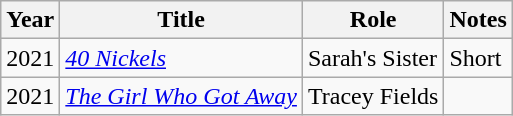<table class="wikitable sortable">
<tr>
<th>Year</th>
<th>Title</th>
<th>Role</th>
<th>Notes</th>
</tr>
<tr>
<td>2021</td>
<td><em><a href='#'>40 Nickels</a></em></td>
<td>Sarah's Sister</td>
<td>Short</td>
</tr>
<tr>
<td>2021</td>
<td><em><a href='#'>The Girl Who Got Away</a></em></td>
<td>Tracey Fields</td>
<td></td>
</tr>
</table>
